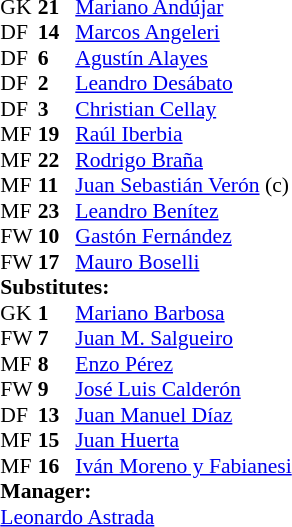<table cellspacing="0" cellpadding="0" style="font-size:90%; margin:0.2em auto;">
<tr>
<th width="25"></th>
<th width="25"></th>
</tr>
<tr>
<td>GK</td>
<td><strong>21</strong></td>
<td> <a href='#'>Mariano Andújar</a></td>
</tr>
<tr>
<td>DF</td>
<td><strong>14</strong></td>
<td> <a href='#'>Marcos Angeleri</a></td>
</tr>
<tr>
<td>DF</td>
<td><strong>6</strong></td>
<td> <a href='#'>Agustín Alayes</a></td>
<td></td>
</tr>
<tr>
<td>DF</td>
<td><strong>2</strong></td>
<td> <a href='#'>Leandro Desábato</a></td>
</tr>
<tr>
<td>DF</td>
<td><strong>3</strong></td>
<td> <a href='#'>Christian Cellay</a></td>
</tr>
<tr>
<td>MF</td>
<td><strong>19</strong></td>
<td> <a href='#'>Raúl Iberbia</a></td>
<td></td>
<td></td>
</tr>
<tr>
<td>MF</td>
<td><strong>22</strong></td>
<td> <a href='#'>Rodrigo Braña</a></td>
<td></td>
</tr>
<tr>
<td>MF</td>
<td><strong>11</strong></td>
<td> <a href='#'>Juan Sebastián Verón</a> (c)</td>
<td></td>
<td></td>
</tr>
<tr>
<td>MF</td>
<td><strong>23</strong></td>
<td> <a href='#'>Leandro Benítez</a></td>
<td></td>
</tr>
<tr>
<td>FW</td>
<td><strong>10</strong></td>
<td> <a href='#'>Gastón Fernández</a></td>
<td></td>
<td></td>
</tr>
<tr>
<td>FW</td>
<td><strong>17</strong></td>
<td> <a href='#'>Mauro Boselli</a></td>
<td></td>
</tr>
<tr>
<td colspan=3><strong>Substitutes:</strong></td>
</tr>
<tr>
<td>GK</td>
<td><strong>1</strong></td>
<td> <a href='#'>Mariano Barbosa</a></td>
</tr>
<tr>
<td>FW</td>
<td><strong>7</strong></td>
<td> <a href='#'>Juan M. Salgueiro</a></td>
</tr>
<tr>
<td>MF</td>
<td><strong>8</strong></td>
<td> <a href='#'>Enzo Pérez</a></td>
<td></td>
<td></td>
</tr>
<tr>
<td>FW</td>
<td><strong>9</strong></td>
<td> <a href='#'>José Luis Calderón</a></td>
<td></td>
<td></td>
</tr>
<tr>
<td>DF</td>
<td><strong>13</strong></td>
<td> <a href='#'>Juan Manuel Díaz</a></td>
</tr>
<tr>
<td>MF</td>
<td><strong>15</strong></td>
<td> <a href='#'>Juan Huerta</a></td>
</tr>
<tr>
<td>MF</td>
<td><strong>16</strong></td>
<td> <a href='#'>Iván Moreno y Fabianesi</a></td>
<td></td>
<td></td>
</tr>
<tr>
<td colspan=3><strong>Manager:</strong></td>
</tr>
<tr>
<td colspan=4> <a href='#'>Leonardo Astrada</a></td>
</tr>
</table>
